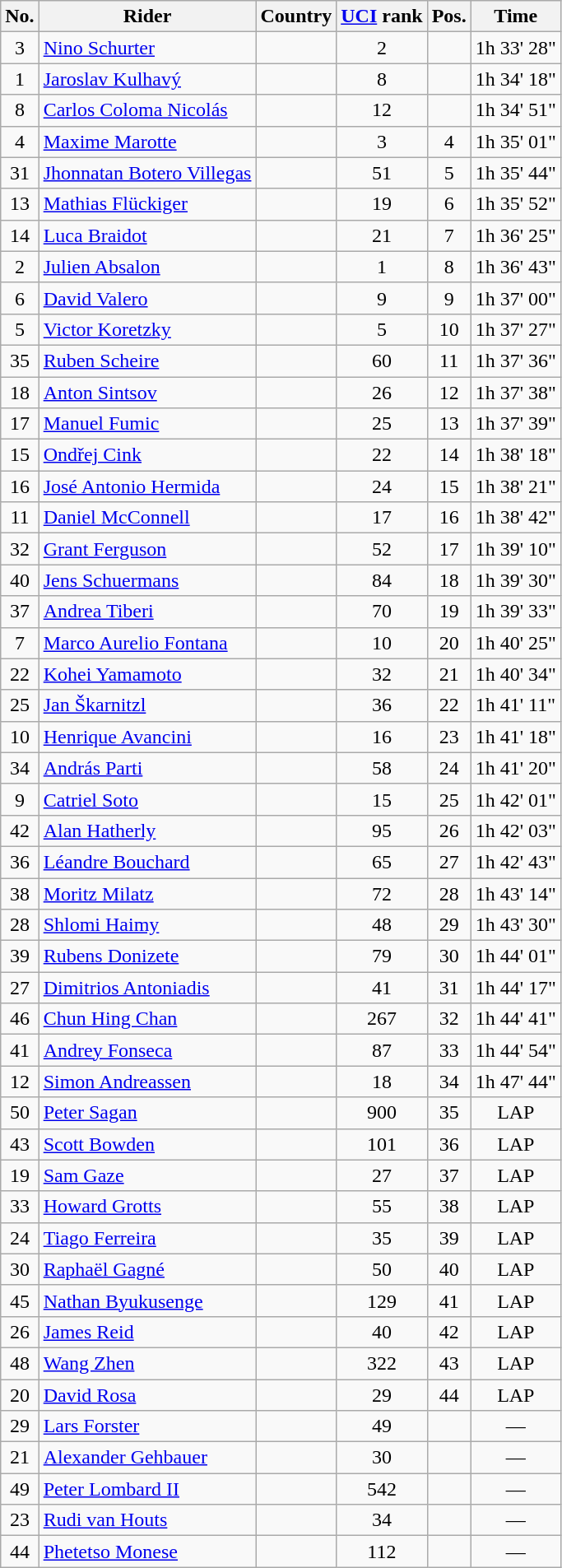<table class="wikitable sortable" style="text-align:left;">
<tr>
<th scope="col">No.</th>
<th scope="col">Rider</th>
<th scope="col">Country</th>
<th scope="col"><a href='#'>UCI</a> rank</th>
<th scope="col">Pos.</th>
<th scope="col">Time</th>
</tr>
<tr>
<td align=center>3</td>
<td data-sort-value="Schurter, Nino"><a href='#'>Nino Schurter</a></td>
<td></td>
<td align=center>2</td>
<td align=center></td>
<td>1h 33' 28"</td>
</tr>
<tr>
<td align=center>1</td>
<td data-sort-value="Kulhavy, Jaroslav"><a href='#'>Jaroslav Kulhavý</a></td>
<td></td>
<td align=center>8</td>
<td align=center></td>
<td>1h 34' 18"</td>
</tr>
<tr>
<td align=center>8</td>
<td data-sort-value="Coloma Nicolas, Carlos"><a href='#'>Carlos Coloma Nicolás</a></td>
<td></td>
<td align=center>12</td>
<td align=center></td>
<td>1h 34' 51"</td>
</tr>
<tr>
<td align=center>4</td>
<td data-sort-value="Marotte, Maxime"><a href='#'>Maxime Marotte</a></td>
<td></td>
<td align=center>3</td>
<td align=center data-sort-value="04">4</td>
<td>1h 35' 01"</td>
</tr>
<tr>
<td align=center>31</td>
<td data-sort-value="Botero Villegas, Jhonnatan"><a href='#'>Jhonnatan Botero Villegas</a></td>
<td></td>
<td align=center>51</td>
<td align=center data-sort-value="05">5</td>
<td>1h 35' 44"</td>
</tr>
<tr>
<td align=center>13</td>
<td data-sort-value="Fluckiger, Mathias"><a href='#'>Mathias Flückiger</a></td>
<td></td>
<td align=center>19</td>
<td align=center data-sort-value="06">6</td>
<td>1h 35' 52"</td>
</tr>
<tr>
<td align=center>14</td>
<td data-sort-value="Braidot, Luca"><a href='#'>Luca Braidot</a></td>
<td></td>
<td align=center>21</td>
<td align=center data-sort-value="07">7</td>
<td>1h 36' 25"</td>
</tr>
<tr>
<td align=center>2</td>
<td data-sort-value="Absalon, Julien"><a href='#'>Julien Absalon</a></td>
<td></td>
<td align=center>1</td>
<td align=center data-sort-value="08">8</td>
<td>1h 36' 43"</td>
</tr>
<tr>
<td align=center>6</td>
<td data-sort-value="Valero Serrano, David"><a href='#'>David Valero</a></td>
<td></td>
<td align=center>9</td>
<td align=center data-sort-value="09">9</td>
<td>1h 37' 00"</td>
</tr>
<tr>
<td align=center>5</td>
<td data-sort-value="Koretzky, Victor"><a href='#'>Victor Koretzky</a></td>
<td></td>
<td align=center>5</td>
<td align=center>10</td>
<td>1h 37' 27"</td>
</tr>
<tr>
<td align=center>35</td>
<td data-sort-value="Scheire, Ruben"><a href='#'>Ruben Scheire</a></td>
<td></td>
<td align=center>60</td>
<td align=center>11</td>
<td>1h 37' 36"</td>
</tr>
<tr>
<td align=center>18</td>
<td data-sort-value="Sintsov, Anton"><a href='#'>Anton Sintsov</a></td>
<td></td>
<td align=center>26</td>
<td align=center>12</td>
<td>1h 37' 38"</td>
</tr>
<tr>
<td align=center>17</td>
<td data-sort-value="Fumic, Manuel"><a href='#'>Manuel Fumic</a></td>
<td></td>
<td align=center>25</td>
<td align=center>13</td>
<td>1h 37' 39"</td>
</tr>
<tr>
<td align=center>15</td>
<td data-sort-value="Cink, Ondrej"><a href='#'>Ondřej Cink</a></td>
<td></td>
<td align=center>22</td>
<td align=center>14</td>
<td>1h 38' 18"</td>
</tr>
<tr>
<td align=center>16</td>
<td data-sort-value="Hermida Ramos, Jose Antonio"><a href='#'>José Antonio Hermida</a></td>
<td></td>
<td align=center>24</td>
<td align=center>15</td>
<td>1h 38' 21"</td>
</tr>
<tr>
<td align=center>11</td>
<td data-sort-value="McConnell, Daniel"><a href='#'>Daniel McConnell</a></td>
<td></td>
<td align=center>17</td>
<td align=center>16</td>
<td>1h 38' 42"</td>
</tr>
<tr>
<td align=center>32</td>
<td data-sort-value="Ferguson, Grant"><a href='#'>Grant Ferguson</a></td>
<td></td>
<td align=center>52</td>
<td align=center>17</td>
<td>1h 39' 10"</td>
</tr>
<tr>
<td align=center>40</td>
<td data-sort-value="Schuermans, Jens"><a href='#'>Jens Schuermans</a></td>
<td></td>
<td align=center>84</td>
<td align=center>18</td>
<td>1h 39' 30"</td>
</tr>
<tr>
<td align=center>37</td>
<td data-sort-value="Tiberi, Andrea"><a href='#'>Andrea Tiberi</a></td>
<td></td>
<td align=center>70</td>
<td align=center>19</td>
<td>1h 39' 33"</td>
</tr>
<tr>
<td align=center>7</td>
<td data-sort-value="Fontana, Marco Aurelio"><a href='#'>Marco Aurelio Fontana</a></td>
<td></td>
<td align=center>10</td>
<td align=center>20</td>
<td>1h 40' 25"</td>
</tr>
<tr>
<td align=center>22</td>
<td data-sort-value="Yamamoto, Kohei"><a href='#'>Kohei Yamamoto</a></td>
<td></td>
<td align=center>32</td>
<td align=center>21</td>
<td>1h 40' 34"</td>
</tr>
<tr>
<td align=center>25</td>
<td data-sort-value="Skarnitzl, Jan"><a href='#'>Jan Škarnitzl</a></td>
<td></td>
<td align=center>36</td>
<td align=center>22</td>
<td>1h 41' 11"</td>
</tr>
<tr>
<td align=center>10</td>
<td data-sort-value="Avancini, Henrique"><a href='#'>Henrique Avancini</a></td>
<td></td>
<td align=center>16</td>
<td align=center>23</td>
<td>1h 41' 18"</td>
</tr>
<tr>
<td align=center>34</td>
<td data-sort-value="Parti, Andras"><a href='#'>András Parti</a></td>
<td></td>
<td align=center>58</td>
<td align=center>24</td>
<td>1h 41' 20"</td>
</tr>
<tr>
<td align=center>9</td>
<td data-sort-value="Soto, Catriel Andres"><a href='#'>Catriel Soto</a></td>
<td></td>
<td align=center>15</td>
<td align=center>25</td>
<td>1h 42' 01"</td>
</tr>
<tr>
<td align=center>42</td>
<td data-sort-value="Hatherly, Alan"><a href='#'>Alan Hatherly</a></td>
<td></td>
<td align=center>95</td>
<td align=center>26</td>
<td>1h 42' 03"</td>
</tr>
<tr>
<td align=center>36</td>
<td data-sort-value="Bouchard, Leandre"><a href='#'>Léandre Bouchard</a></td>
<td></td>
<td align=center>65</td>
<td align=center>27</td>
<td>1h 42' 43"</td>
</tr>
<tr>
<td align=center>38</td>
<td data-sort-value="Milatz, Moritz"><a href='#'>Moritz Milatz</a></td>
<td></td>
<td align=center>72</td>
<td align=center>28</td>
<td>1h 43' 14"</td>
</tr>
<tr>
<td align=center>28</td>
<td data-sort-value="Haimy, Shlomi"><a href='#'>Shlomi Haimy</a></td>
<td></td>
<td align=center>48</td>
<td align=center>29</td>
<td>1h 43' 30"</td>
</tr>
<tr>
<td align=center>39</td>
<td data-sort-value="Donizete Valeriano, Rubens"><a href='#'>Rubens Donizete</a></td>
<td></td>
<td align=center>79</td>
<td align=center>30</td>
<td>1h 44' 01"</td>
</tr>
<tr>
<td align=center>27</td>
<td data-sort-value="Antoniadis, Dimitrios"><a href='#'>Dimitrios Antoniadis</a></td>
<td></td>
<td align=center>41</td>
<td align=center>31</td>
<td>1h 44' 17"</td>
</tr>
<tr>
<td align=center>46</td>
<td data-sort-value="Chan, Chun Hing"><a href='#'>Chun Hing Chan</a></td>
<td></td>
<td align=center>267</td>
<td align=center>32</td>
<td>1h 44' 41"</td>
</tr>
<tr>
<td align=center>41</td>
<td data-sort-value="Fonseca, Andrey"><a href='#'>Andrey Fonseca</a></td>
<td></td>
<td align=center>87</td>
<td align=center>33</td>
<td>1h 44' 54"</td>
</tr>
<tr>
<td align=center>12</td>
<td data-sort-value="Andreassen, Simon"><a href='#'>Simon Andreassen</a></td>
<td></td>
<td align=center>18</td>
<td align=center>34</td>
<td>1h 47' 44"</td>
</tr>
<tr>
<td align=center>50</td>
<td data-sort-value="Sagan, Peter"><a href='#'>Peter Sagan</a></td>
<td></td>
<td align=center>900</td>
<td align=center>35</td>
<td align=center data-sort-value="35">LAP</td>
</tr>
<tr>
<td align=center>43</td>
<td data-sort-value="Bowden, Scott"><a href='#'>Scott Bowden</a></td>
<td></td>
<td align=center>101</td>
<td align=center>36</td>
<td align=center data-sort-value="36">LAP</td>
</tr>
<tr>
<td align=center>19</td>
<td data-sort-value="Gaze, Samuel"><a href='#'>Sam Gaze</a></td>
<td></td>
<td align=center>27</td>
<td align=center>37</td>
<td align=center data-sort-value="37">LAP</td>
</tr>
<tr>
<td align=center>33</td>
<td data-sort-value="Grotts, Howard"><a href='#'>Howard Grotts</a></td>
<td></td>
<td align=center>55</td>
<td align=center>38</td>
<td align=center data-sort-value="38">LAP</td>
</tr>
<tr>
<td align=center>24</td>
<td data-sort-value="Ferreira, Tiago Jorge Oliveira"><a href='#'>Tiago Ferreira</a></td>
<td></td>
<td align=center>35</td>
<td align=center>39</td>
<td align=center data-sort-value="39">LAP</td>
</tr>
<tr>
<td align=center>30</td>
<td data-sort-value="Gagne, Raphael"><a href='#'>Raphaël Gagné</a></td>
<td></td>
<td align=center>50</td>
<td align=center>40</td>
<td align=center data-sort-value="40">LAP</td>
</tr>
<tr>
<td align=center>45</td>
<td data-sort-value="Byukusenge, Nathan"><a href='#'>Nathan Byukusenge</a></td>
<td></td>
<td align=center>129</td>
<td align=center>41</td>
<td align=center data-sort-value="41">LAP</td>
</tr>
<tr>
<td align=center>26</td>
<td data-sort-value="Reid, James"><a href='#'>James Reid</a></td>
<td></td>
<td align=center>40</td>
<td align=center>42</td>
<td align=center data-sort-value="42">LAP</td>
</tr>
<tr>
<td align=center>48</td>
<td data-sort-value="Wang, Zhen"><a href='#'>Wang Zhen</a></td>
<td></td>
<td align=center>322</td>
<td align=center>43</td>
<td align=center data-sort-value="43">LAP</td>
</tr>
<tr>
<td align=center>20</td>
<td data-sort-value="Rosa, David Joao Serralheiro"><a href='#'>David Rosa</a></td>
<td></td>
<td align=center>29</td>
<td align=center>44</td>
<td align=center data-sort-value="44">LAP</td>
</tr>
<tr>
<td align=center>29</td>
<td data-sort-value="Forster, Lars"><a href='#'>Lars Forster</a></td>
<td></td>
<td align=center>49</td>
<td align=center data-sort-value="45"></td>
<td align=center data-sort-value="45">—</td>
</tr>
<tr>
<td align=center>21</td>
<td data-sort-value="Gehbauer, Alexander"><a href='#'>Alexander Gehbauer</a></td>
<td></td>
<td align=center>30</td>
<td align=center data-sort-value="46"></td>
<td align=center data-sort-value="46">—</td>
</tr>
<tr>
<td align=center>49</td>
<td data-sort-value="Lombard II, Peter"><a href='#'>Peter Lombard II</a></td>
<td></td>
<td align=center>542</td>
<td align=center data-sort-value="47"></td>
<td align=center data-sort-value="47">—</td>
</tr>
<tr>
<td align=center>23</td>
<td data-sort-value="van Houts, Rudi"><a href='#'>Rudi van Houts</a></td>
<td></td>
<td align=center>34</td>
<td align=center data-sort-value="48"></td>
<td align=center data-sort-value="48">—</td>
</tr>
<tr>
<td align=center>44</td>
<td data-sort-value="Monese, Phetetso"><a href='#'>Phetetso Monese</a></td>
<td></td>
<td align=center>112</td>
<td align=center data-sort-value="49"></td>
<td align=center data-sort-value="49">—</td>
</tr>
</table>
